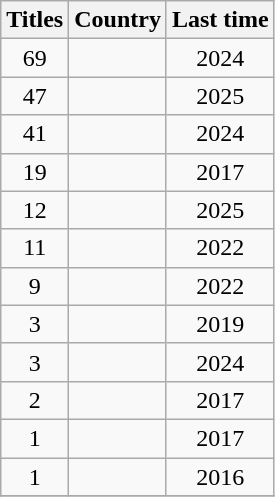<table class="wikitable sortable">
<tr>
<th>Titles</th>
<th>Country</th>
<th>Last time</th>
</tr>
<tr>
<td align=center>69</td>
<td></td>
<td align=center>2024</td>
</tr>
<tr>
<td align=center>47</td>
<td></td>
<td align=center>2025</td>
</tr>
<tr>
<td align=center>41</td>
<td></td>
<td align=center>2024</td>
</tr>
<tr>
<td align=center>19</td>
<td></td>
<td align=center>2017</td>
</tr>
<tr>
<td align=center>12</td>
<td></td>
<td align=center>2025</td>
</tr>
<tr>
<td align=center>11</td>
<td></td>
<td align=center>2022</td>
</tr>
<tr>
<td align=center>9</td>
<td></td>
<td align=center>2022</td>
</tr>
<tr>
<td align=center>3</td>
<td></td>
<td align=center>2019</td>
</tr>
<tr>
<td align=center>3</td>
<td></td>
<td align=center>2024</td>
</tr>
<tr>
<td align=center>2</td>
<td></td>
<td align=center>2017</td>
</tr>
<tr>
<td align=center>1</td>
<td></td>
<td align=center>2017</td>
</tr>
<tr>
<td align=center>1</td>
<td></td>
<td align=center>2016</td>
</tr>
<tr>
</tr>
</table>
